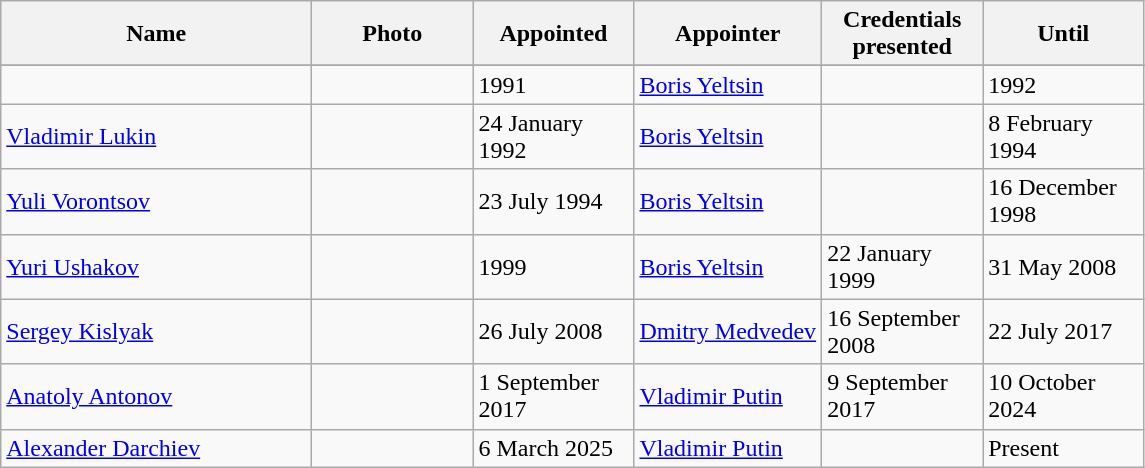<table class="wikitable">
<tr valign="middle">
<th width=200>Name</th>
<th width=100>Photo</th>
<th width=100>Appointed</th>
<th>Appointer</th>
<th width="100">Credentials presented</th>
<th width="100">Until</th>
</tr>
<tr style="font-weight:bold; background-color: #DDDDDD">
</tr>
<tr>
<td></td>
<td></td>
<td>1991</td>
<td><a href='#'>Boris Yeltsin</a></td>
<td></td>
<td>1992</td>
</tr>
<tr>
<td><a href='#'>Vladimir Lukin</a></td>
<td></td>
<td>24 January 1992</td>
<td><a href='#'>Boris Yeltsin</a></td>
<td></td>
<td>8 February 1994</td>
</tr>
<tr>
<td><a href='#'>Yuli Vorontsov</a></td>
<td></td>
<td>23 July 1994</td>
<td><a href='#'>Boris Yeltsin</a></td>
<td></td>
<td>16 December 1998</td>
</tr>
<tr>
<td><a href='#'>Yuri Ushakov</a></td>
<td></td>
<td>1999</td>
<td><a href='#'>Boris Yeltsin</a></td>
<td>22 January 1999</td>
<td>31 May 2008</td>
</tr>
<tr>
<td><a href='#'>Sergey Kislyak</a></td>
<td></td>
<td>26 July 2008</td>
<td><a href='#'>Dmitry Medvedev</a></td>
<td>16 September 2008</td>
<td>22 July 2017</td>
</tr>
<tr>
<td><a href='#'>Anatoly Antonov</a></td>
<td></td>
<td>1 September 2017</td>
<td><a href='#'>Vladimir Putin</a></td>
<td>9 September 2017</td>
<td>10 October 2024</td>
</tr>
<tr>
<td><a href='#'>Alexander Darchiev</a></td>
<td></td>
<td>6 March 2025 </td>
<td><a href='#'>Vladimir Putin</a></td>
<td></td>
<td>Present</td>
</tr>
</table>
